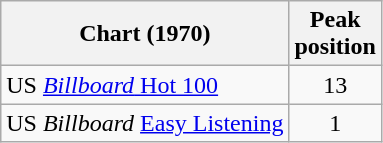<table class="wikitable sortable">
<tr>
<th>Chart (1970)</th>
<th>Peak<br>position</th>
</tr>
<tr>
<td>US <a href='#'><em>Billboard</em> Hot 100</a></td>
<td align="center">13</td>
</tr>
<tr>
<td>US <em>Billboard</em> <a href='#'>Easy Listening</a></td>
<td align="center">1</td>
</tr>
</table>
